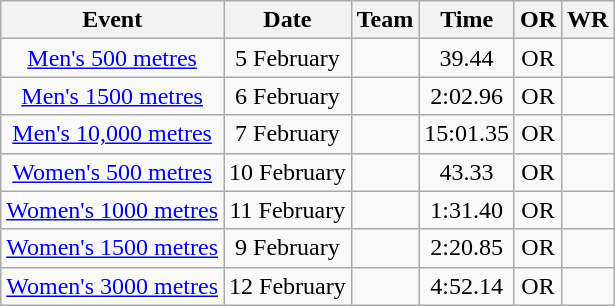<table class="wikitable" style="text-align:center">
<tr>
<th>Event</th>
<th>Date</th>
<th>Team</th>
<th>Time</th>
<th>OR</th>
<th>WR</th>
</tr>
<tr>
<td><a href='#'>Men's 500 metres</a></td>
<td>5 February</td>
<td></td>
<td>39.44</td>
<td>OR</td>
<td></td>
</tr>
<tr>
<td><a href='#'>Men's 1500 metres</a></td>
<td>6 February</td>
<td></td>
<td>2:02.96</td>
<td>OR</td>
<td></td>
</tr>
<tr>
<td><a href='#'>Men's 10,000 metres</a></td>
<td>7 February</td>
<td></td>
<td>15:01.35</td>
<td>OR</td>
<td></td>
</tr>
<tr>
<td><a href='#'>Women's 500 metres</a></td>
<td>10 February</td>
<td></td>
<td>43.33</td>
<td>OR</td>
<td></td>
</tr>
<tr>
<td><a href='#'>Women's 1000 metres</a></td>
<td>11 February</td>
<td></td>
<td>1:31.40</td>
<td>OR</td>
<td></td>
</tr>
<tr>
<td><a href='#'>Women's 1500 metres</a></td>
<td>9 February</td>
<td></td>
<td>2:20.85</td>
<td>OR</td>
<td></td>
</tr>
<tr>
<td><a href='#'>Women's 3000 metres</a></td>
<td>12 February</td>
<td></td>
<td>4:52.14</td>
<td>OR</td>
<td></td>
</tr>
</table>
